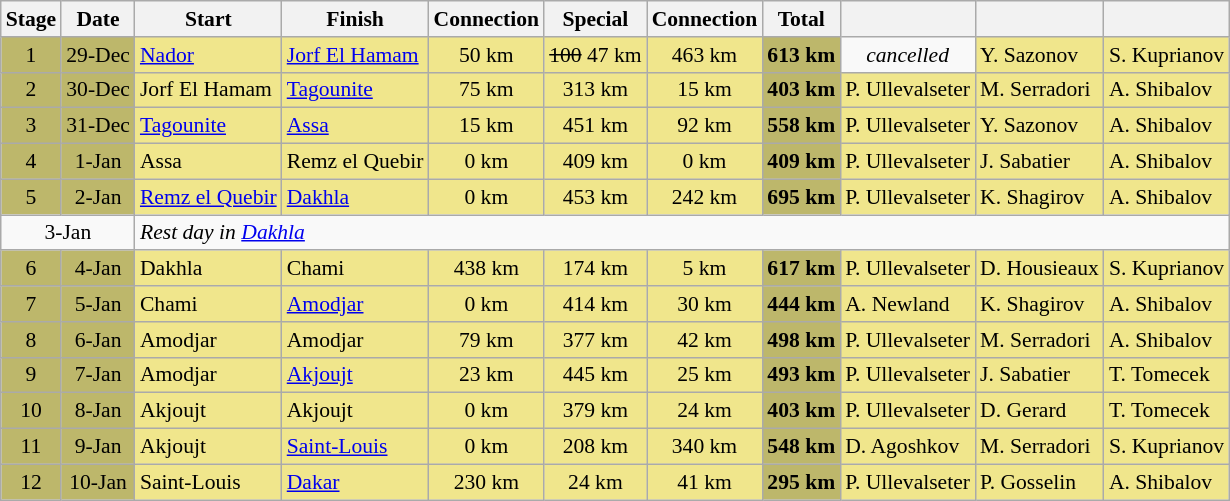<table class="wikitable" style="font-size:90%">
<tr>
<th>Stage</th>
<th>Date</th>
<th>Start</th>
<th>Finish</th>
<th>Connection</th>
<th>Special</th>
<th>Connection</th>
<th>Total</th>
<th></th>
<th></th>
<th></th>
</tr>
<tr>
<td bgcolor="#BDB76B" align="center">1</td>
<td bgcolor="#BDB76B" align="center">29-Dec</td>
<td bgcolor="#F0E68C"> <a href='#'>Nador</a></td>
<td bgcolor="#F0E68C"> <a href='#'>Jorf El Hamam</a></td>
<td bgcolor="#F0E68C" align="center">50 km</td>
<td bgcolor="#F0E68C" align="center"><s>100</s> 47 km</td>
<td bgcolor="#F0E68C" align="center">463 km</td>
<td bgcolor="#BDB76B" align="center"><strong>613 km</strong></td>
<td align="center"><em>cancelled</em></td>
<td bgcolor="#F0E68C"> Y. Sazonov</td>
<td bgcolor="#F0E68C"> S. Kuprianov</td>
</tr>
<tr>
<td bgcolor="#BDB76B" align="center">2</td>
<td bgcolor="#BDB76B" align="center">30-Dec</td>
<td bgcolor="#F0E68C"> Jorf El Hamam</td>
<td bgcolor="#F0E68C"> <a href='#'>Tagounite</a></td>
<td bgcolor="#F0E68C" align="center">75 km</td>
<td bgcolor="#F0E68C" align="center">313 km</td>
<td bgcolor="#F0E68C" align="center">15 km</td>
<td bgcolor="#BDB76B" align="center"><strong>403 km</strong></td>
<td bgcolor="#F0E68C"> P. Ullevalseter</td>
<td bgcolor="#F0E68C"> M. Serradori</td>
<td bgcolor="#F0E68C"> A. Shibalov</td>
</tr>
<tr>
<td bgcolor="#BDB76B" align="center">3</td>
<td bgcolor="#BDB76B" align="center">31-Dec</td>
<td bgcolor="#F0E68C"> <a href='#'>Tagounite</a></td>
<td bgcolor="#F0E68C"> <a href='#'>Assa</a></td>
<td bgcolor="#F0E68C" align="center">15 km</td>
<td bgcolor="#F0E68C" align="center">451 km</td>
<td bgcolor="#F0E68C" align="center">92 km</td>
<td bgcolor="#BDB76B" align="center"><strong>558 km</strong></td>
<td bgcolor="#F0E68C"> P. Ullevalseter</td>
<td bgcolor="#F0E68C"> Y. Sazonov</td>
<td bgcolor="#F0E68C"> A. Shibalov</td>
</tr>
<tr>
<td bgcolor="#BDB76B" align="center">4</td>
<td bgcolor="#BDB76B" align="center">1-Jan</td>
<td bgcolor="#F0E68C"> Assa</td>
<td bgcolor="#F0E68C"> Remz el Quebir</td>
<td bgcolor="#F0E68C" align="center">0 km</td>
<td bgcolor="#F0E68C" align="center">409 km</td>
<td bgcolor="#F0E68C" align="center">0 km</td>
<td bgcolor="#BDB76B" align="center"><strong>409 km</strong></td>
<td bgcolor="#F0E68C"> P. Ullevalseter</td>
<td bgcolor="#F0E68C"> J. Sabatier</td>
<td bgcolor="#F0E68C"> A. Shibalov</td>
</tr>
<tr>
<td bgcolor="#BDB76B" align="center">5</td>
<td bgcolor="#BDB76B" align="center">2-Jan</td>
<td bgcolor="#F0E68C"> <a href='#'>Remz el Quebir</a></td>
<td bgcolor="#F0E68C"> <a href='#'>Dakhla</a></td>
<td bgcolor="#F0E68C" align="center">0 km</td>
<td bgcolor="#F0E68C" align="center">453 km</td>
<td bgcolor="#F0E68C" align="center">242 km</td>
<td bgcolor="#BDB76B" align="center"><strong>695 km</strong></td>
<td bgcolor="#F0E68C"> P. Ullevalseter</td>
<td bgcolor="#F0E68C"> K. Shagirov</td>
<td bgcolor="#F0E68C"> A. Shibalov</td>
</tr>
<tr>
<td bgcolor="#f9f9f9" align="center"  colspan=2>3-Jan</td>
<td bgcolor="#f9f9f9" colspan=9><em>Rest day in  <a href='#'>Dakhla</a></em></td>
</tr>
<tr>
<td bgcolor="#BDB76B" align="center">6</td>
<td bgcolor="#BDB76B" align="center">4-Jan</td>
<td bgcolor="#F0E68C"> Dakhla</td>
<td bgcolor="#F0E68C"> Chami</td>
<td bgcolor="#F0E68C" align="center">438 km</td>
<td bgcolor="#F0E68C" align="center">174 km</td>
<td bgcolor="#F0E68C" align="center">5 km</td>
<td bgcolor="#BDB76B" align="center"><strong>617 km</strong></td>
<td bgcolor="#F0E68C"> P. Ullevalseter</td>
<td bgcolor="#F0E68C"> D. Housieaux</td>
<td bgcolor="#F0E68C"> S. Kuprianov</td>
</tr>
<tr>
<td bgcolor="#BDB76B" align="center">7</td>
<td bgcolor="#BDB76B" align="center">5-Jan</td>
<td bgcolor="#F0E68C"> Chami</td>
<td bgcolor="#F0E68C"> <a href='#'>Amodjar</a></td>
<td bgcolor="#F0E68C" align="center">0 km</td>
<td bgcolor="#F0E68C" align="center">414 km</td>
<td bgcolor="#F0E68C" align="center">30 km</td>
<td bgcolor="#BDB76B" align="center"><strong>444 km</strong></td>
<td bgcolor="#F0E68C"> A. Newland</td>
<td bgcolor="#F0E68C"> K. Shagirov</td>
<td bgcolor="#F0E68C"> A. Shibalov</td>
</tr>
<tr>
<td bgcolor="#BDB76B" align="center">8</td>
<td bgcolor="#BDB76B" align="center">6-Jan</td>
<td bgcolor="#F0E68C"> Amodjar</td>
<td bgcolor="#F0E68C"> Amodjar</td>
<td bgcolor="#F0E68C" align="center">79 km</td>
<td bgcolor="#F0E68C" align="center">377 km</td>
<td bgcolor="#F0E68C" align="center">42 km</td>
<td bgcolor="#BDB76B" align="center"><strong>498 km</strong></td>
<td bgcolor="#F0E68C"> P. Ullevalseter</td>
<td bgcolor="#F0E68C"> M. Serradori</td>
<td bgcolor="#F0E68C"> A. Shibalov</td>
</tr>
<tr>
<td bgcolor="#BDB76B" align="center">9</td>
<td bgcolor="#BDB76B" align="center">7-Jan</td>
<td bgcolor="#F0E68C"> Amodjar</td>
<td bgcolor="#F0E68C"> <a href='#'>Akjoujt</a></td>
<td bgcolor="#F0E68C" align="center">23 km</td>
<td bgcolor="#F0E68C" align="center">445 km</td>
<td bgcolor="#F0E68C" align="center">25 km</td>
<td bgcolor="#BDB76B" align="center"><strong>493 km</strong></td>
<td bgcolor="#F0E68C"> P. Ullevalseter</td>
<td bgcolor="#F0E68C"> J. Sabatier</td>
<td bgcolor="#F0E68C"> T. Tomecek</td>
</tr>
<tr>
<td bgcolor="#BDB76B" align="center">10</td>
<td bgcolor="#BDB76B" align="center">8-Jan</td>
<td bgcolor="#F0E68C"> Akjoujt</td>
<td bgcolor="#F0E68C"> Akjoujt</td>
<td bgcolor="#F0E68C" align="center">0 km</td>
<td bgcolor="#F0E68C" align="center">379 km</td>
<td bgcolor="#F0E68C" align="center">24 km</td>
<td bgcolor="#BDB76B" align="center"><strong>403 km</strong></td>
<td bgcolor="#F0E68C"> P. Ullevalseter</td>
<td bgcolor="#F0E68C"> D. Gerard</td>
<td bgcolor="#F0E68C"> T. Tomecek</td>
</tr>
<tr>
<td bgcolor="#BDB76B" align="center">11</td>
<td bgcolor="#BDB76B" align="center">9-Jan</td>
<td bgcolor="#F0E68C"> Akjoujt</td>
<td bgcolor="#F0E68C"> <a href='#'>Saint-Louis</a></td>
<td bgcolor="#F0E68C" align="center">0 km</td>
<td bgcolor="#F0E68C" align="center">208 km</td>
<td bgcolor="#F0E68C" align="center">340 km</td>
<td bgcolor="#BDB76B" align="center"><strong>548 km</strong></td>
<td bgcolor="#F0E68C"> D. Agoshkov</td>
<td bgcolor="#F0E68C"> M. Serradori</td>
<td bgcolor="#F0E68C"> S. Kuprianov</td>
</tr>
<tr>
<td bgcolor="#BDB76B" align="center">12</td>
<td bgcolor="#BDB76B" align="center">10-Jan</td>
<td bgcolor="#F0E68C"> Saint-Louis</td>
<td bgcolor="#F0E68C"> <a href='#'>Dakar</a></td>
<td bgcolor="#F0E68C" align="center">230 km</td>
<td bgcolor="#F0E68C" align="center">24 km</td>
<td bgcolor="#F0E68C" align="center">41 km</td>
<td bgcolor="#BDB76B" align="center"><strong>295 km</strong></td>
<td bgcolor="#F0E68C"> P. Ullevalseter</td>
<td bgcolor="#F0E68C"> P. Gosselin</td>
<td bgcolor="#F0E68C"> A. Shibalov</td>
</tr>
</table>
